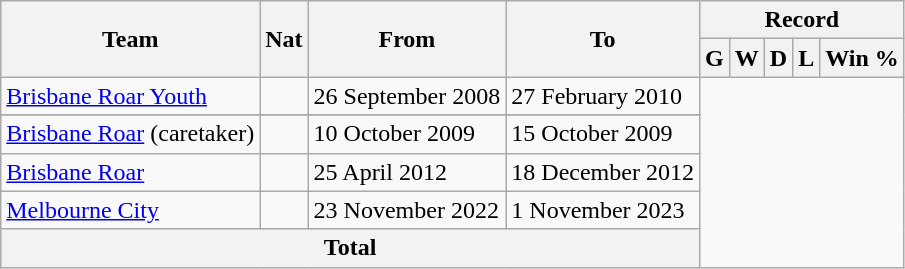<table class="wikitable" style="text-align: center">
<tr>
<th rowspan="2">Team</th>
<th rowspan="2">Nat</th>
<th rowspan="2">From</th>
<th rowspan="2">To</th>
<th colspan="5">Record</th>
</tr>
<tr>
<th>G</th>
<th>W</th>
<th>D</th>
<th>L</th>
<th>Win %</th>
</tr>
<tr>
<td align=left><a href='#'>Brisbane Roar Youth</a></td>
<td></td>
<td align=left>26 September 2008</td>
<td align=left>27 February 2010<br></td>
</tr>
<tr>
</tr>
<tr>
<td align=left><a href='#'>Brisbane Roar</a> (caretaker)</td>
<td></td>
<td align=left>10 October 2009</td>
<td align=left>15 October 2009<br></td>
</tr>
<tr>
<td align=left><a href='#'>Brisbane Roar</a></td>
<td></td>
<td align=left>25 April 2012</td>
<td align=left>18 December 2012<br></td>
</tr>
<tr>
<td align=left><a href='#'>Melbourne City</a></td>
<td></td>
<td align=left>23 November 2022</td>
<td align=left>1 November 2023<br></td>
</tr>
<tr>
<th colspan="4">Total<br></th>
</tr>
</table>
